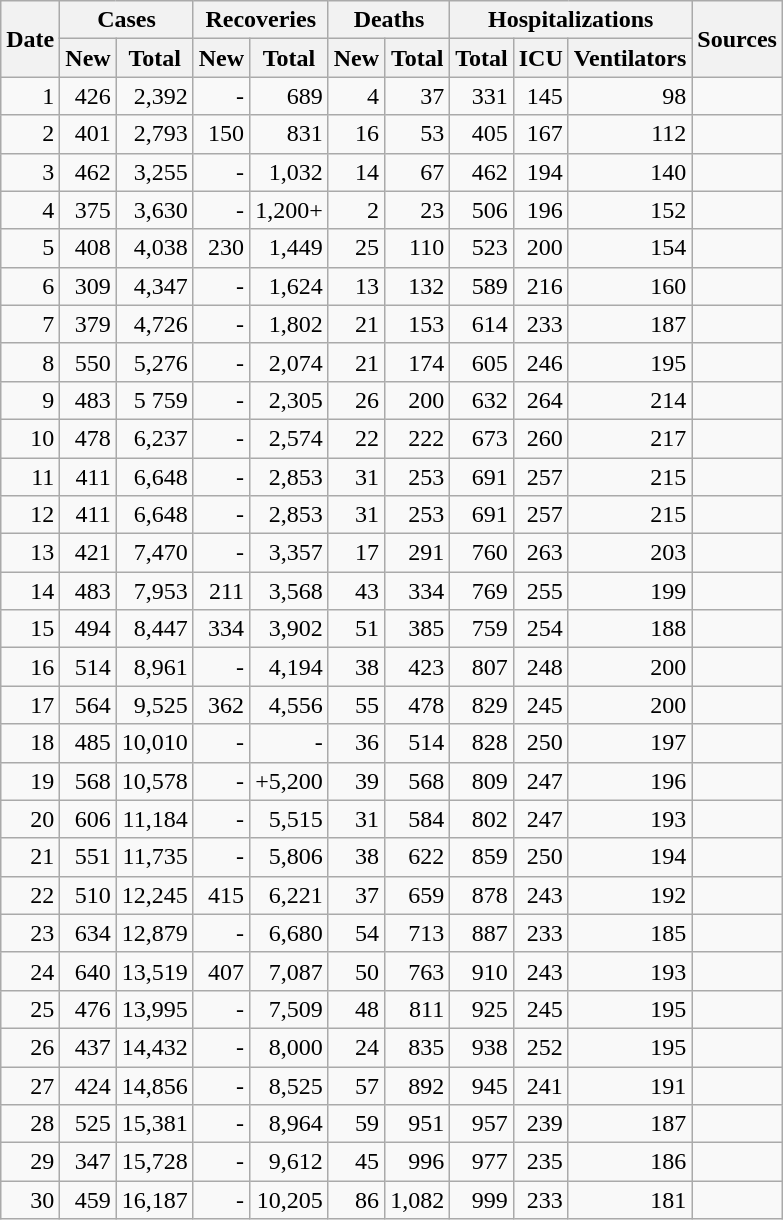<table class="wikitable sortable mw-collapsible mw-collapsed sticky-header-multi sort-under" style="text-align:right;">
<tr>
<th rowspan=2>Date</th>
<th colspan=2>Cases</th>
<th colspan=2>Recoveries</th>
<th colspan=2>Deaths</th>
<th colspan=3>Hospitalizations</th>
<th rowspan=2 class="unsortable">Sources</th>
</tr>
<tr>
<th>New</th>
<th>Total</th>
<th>New</th>
<th>Total</th>
<th>New</th>
<th>Total</th>
<th>Total</th>
<th>ICU</th>
<th>Ventilators</th>
</tr>
<tr>
<td>1</td>
<td>426</td>
<td>2,392</td>
<td>-</td>
<td>689</td>
<td>4</td>
<td>37</td>
<td>331</td>
<td>145</td>
<td>98</td>
<td></td>
</tr>
<tr>
<td>2</td>
<td>401</td>
<td>2,793</td>
<td>150</td>
<td>831</td>
<td>16</td>
<td>53</td>
<td>405</td>
<td>167</td>
<td>112</td>
<td></td>
</tr>
<tr>
<td>3</td>
<td>462</td>
<td>3,255</td>
<td>-</td>
<td>1,032</td>
<td>14</td>
<td>67</td>
<td>462</td>
<td>194</td>
<td>140</td>
<td></td>
</tr>
<tr>
<td>4</td>
<td>375</td>
<td>3,630</td>
<td>-</td>
<td>1,200+</td>
<td>2</td>
<td>23</td>
<td>506</td>
<td>196</td>
<td>152</td>
<td></td>
</tr>
<tr>
<td>5</td>
<td>408</td>
<td>4,038</td>
<td>230</td>
<td>1,449</td>
<td>25</td>
<td>110</td>
<td>523</td>
<td>200</td>
<td>154</td>
<td></td>
</tr>
<tr>
<td>6</td>
<td>309</td>
<td>4,347</td>
<td>-</td>
<td>1,624</td>
<td>13</td>
<td>132</td>
<td>589</td>
<td>216</td>
<td>160</td>
<td></td>
</tr>
<tr>
<td>7</td>
<td>379</td>
<td>4,726</td>
<td>-</td>
<td>1,802</td>
<td>21</td>
<td>153</td>
<td>614</td>
<td>233</td>
<td>187</td>
<td></td>
</tr>
<tr>
<td>8</td>
<td>550</td>
<td>5,276</td>
<td>-</td>
<td>2,074</td>
<td>21</td>
<td>174</td>
<td>605</td>
<td>246</td>
<td>195</td>
<td></td>
</tr>
<tr>
<td>9</td>
<td>483</td>
<td>5 759</td>
<td>-</td>
<td>2,305</td>
<td>26</td>
<td>200</td>
<td>632</td>
<td>264</td>
<td>214</td>
<td></td>
</tr>
<tr>
<td>10</td>
<td>478</td>
<td>6,237</td>
<td>-</td>
<td>2,574</td>
<td>22</td>
<td>222</td>
<td>673</td>
<td>260</td>
<td>217</td>
<td></td>
</tr>
<tr>
<td>11</td>
<td>411</td>
<td>6,648</td>
<td>-</td>
<td>2,853</td>
<td>31</td>
<td>253</td>
<td>691</td>
<td>257</td>
<td>215</td>
<td></td>
</tr>
<tr>
<td>12</td>
<td>411</td>
<td>6,648</td>
<td>-</td>
<td>2,853</td>
<td>31</td>
<td>253</td>
<td>691</td>
<td>257</td>
<td>215</td>
<td></td>
</tr>
<tr>
<td>13</td>
<td>421</td>
<td>7,470</td>
<td>-</td>
<td>3,357</td>
<td>17</td>
<td>291</td>
<td>760</td>
<td>263</td>
<td>203</td>
<td></td>
</tr>
<tr>
<td>14</td>
<td>483</td>
<td>7,953</td>
<td>211</td>
<td>3,568</td>
<td>43</td>
<td>334</td>
<td>769</td>
<td>255</td>
<td>199</td>
<td></td>
</tr>
<tr>
<td>15</td>
<td>494</td>
<td>8,447</td>
<td>334</td>
<td>3,902</td>
<td>51</td>
<td>385</td>
<td>759</td>
<td>254</td>
<td>188</td>
<td></td>
</tr>
<tr>
<td>16</td>
<td>514</td>
<td>8,961</td>
<td>-</td>
<td>4,194</td>
<td>38</td>
<td>423</td>
<td>807</td>
<td>248</td>
<td>200</td>
<td></td>
</tr>
<tr>
<td>17</td>
<td>564</td>
<td>9,525</td>
<td>362</td>
<td>4,556</td>
<td>55</td>
<td>478</td>
<td>829</td>
<td>245</td>
<td>200</td>
<td></td>
</tr>
<tr>
<td>18</td>
<td>485</td>
<td>10,010</td>
<td>-</td>
<td>-</td>
<td>36</td>
<td>514</td>
<td>828</td>
<td>250</td>
<td>197</td>
<td></td>
</tr>
<tr>
<td>19</td>
<td>568</td>
<td>10,578</td>
<td>-</td>
<td>+5,200</td>
<td>39</td>
<td>568</td>
<td>809</td>
<td>247</td>
<td>196</td>
<td></td>
</tr>
<tr>
<td>20</td>
<td>606</td>
<td>11,184</td>
<td>-</td>
<td>5,515</td>
<td>31</td>
<td>584</td>
<td>802</td>
<td>247</td>
<td>193</td>
<td></td>
</tr>
<tr>
<td>21</td>
<td>551</td>
<td>11,735</td>
<td>-</td>
<td>5,806</td>
<td>38</td>
<td>622</td>
<td>859</td>
<td>250</td>
<td>194</td>
<td></td>
</tr>
<tr>
<td>22</td>
<td>510</td>
<td>12,245</td>
<td>415</td>
<td>6,221</td>
<td>37</td>
<td>659</td>
<td>878</td>
<td>243</td>
<td>192</td>
<td></td>
</tr>
<tr>
<td>23</td>
<td>634</td>
<td>12,879</td>
<td>-</td>
<td>6,680</td>
<td>54</td>
<td>713</td>
<td>887</td>
<td>233</td>
<td>185</td>
<td></td>
</tr>
<tr>
<td>24</td>
<td>640</td>
<td>13,519</td>
<td>407</td>
<td>7,087</td>
<td>50</td>
<td>763</td>
<td>910</td>
<td>243</td>
<td>193</td>
<td></td>
</tr>
<tr>
<td>25</td>
<td>476</td>
<td>13,995</td>
<td>-</td>
<td>7,509</td>
<td>48</td>
<td>811</td>
<td>925</td>
<td>245</td>
<td>195</td>
<td></td>
</tr>
<tr>
<td>26</td>
<td>437</td>
<td>14,432</td>
<td>-</td>
<td>8,000</td>
<td>24</td>
<td>835</td>
<td>938</td>
<td>252</td>
<td>195</td>
<td></td>
</tr>
<tr>
<td>27</td>
<td>424</td>
<td>14,856</td>
<td>-</td>
<td>8,525</td>
<td>57</td>
<td>892</td>
<td>945</td>
<td>241</td>
<td>191</td>
<td></td>
</tr>
<tr>
<td>28</td>
<td>525</td>
<td>15,381</td>
<td>-</td>
<td>8,964</td>
<td>59</td>
<td>951</td>
<td>957</td>
<td>239</td>
<td>187</td>
<td></td>
</tr>
<tr>
<td>29</td>
<td>347</td>
<td>15,728</td>
<td>-</td>
<td>9,612</td>
<td>45</td>
<td>996</td>
<td>977</td>
<td>235</td>
<td>186</td>
<td></td>
</tr>
<tr>
<td>30</td>
<td>459</td>
<td>16,187</td>
<td>-</td>
<td>10,205</td>
<td>86</td>
<td>1,082</td>
<td>999</td>
<td>233</td>
<td>181</td>
<td></td>
</tr>
</table>
